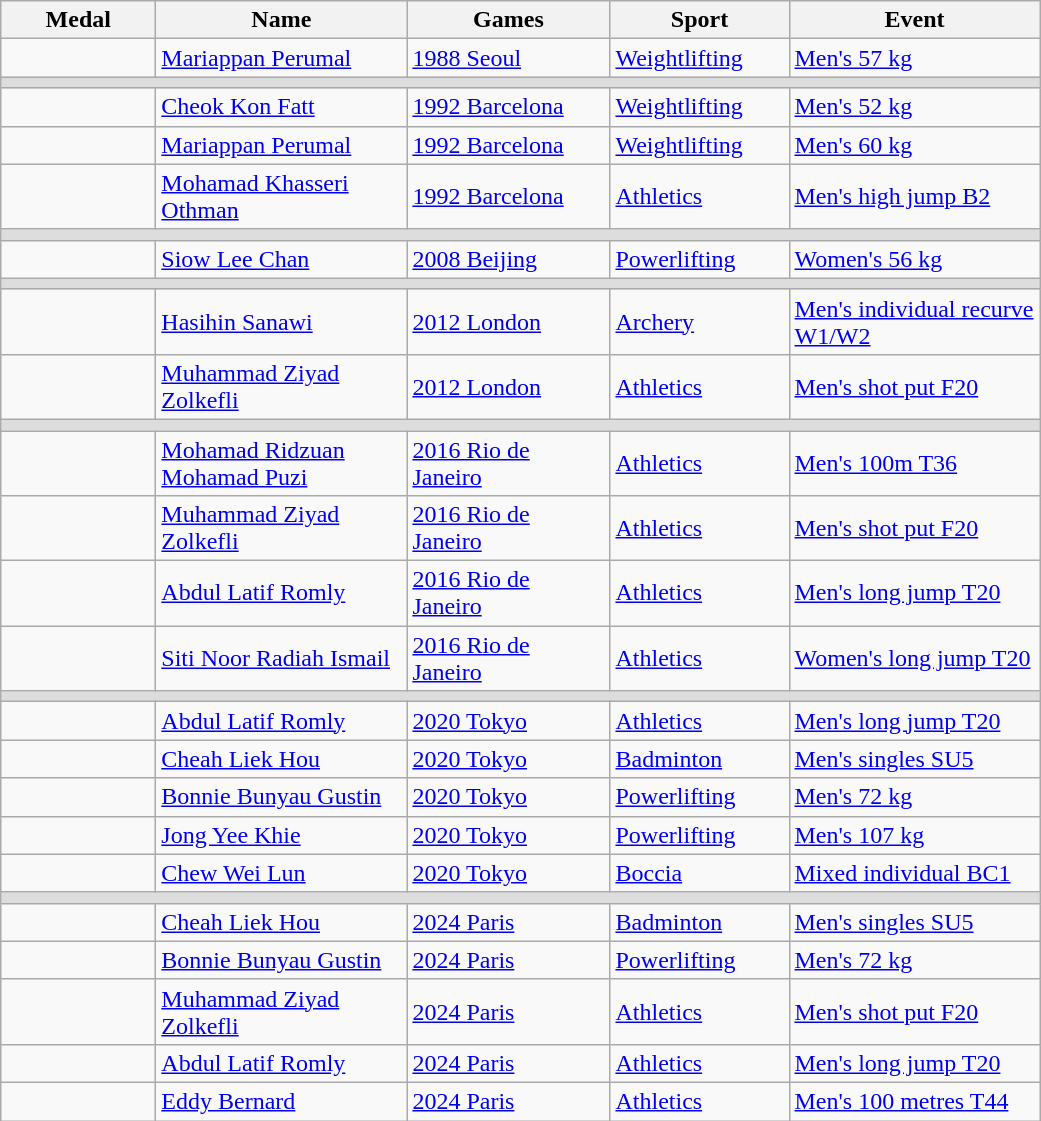<table class="wikitable">
<tr>
<th style="width:6em">Medal</th>
<th style="width:10em">Name</th>
<th style="width:8em">Games</th>
<th style="width:7em">Sport</th>
<th style="width:10em">Event</th>
</tr>
<tr>
<td></td>
<td><a href='#'>Mariappan Perumal</a></td>
<td> <a href='#'>1988 Seoul</a></td>
<td>  <a href='#'>Weightlifting</a></td>
<td><a href='#'>Men's 57 kg</a></td>
</tr>
<tr bgcolor=#DDDDDD>
<td colspan=7></td>
</tr>
<tr>
<td></td>
<td><a href='#'>Cheok Kon Fatt</a></td>
<td> <a href='#'>1992 Barcelona</a></td>
<td>  <a href='#'>Weightlifting</a></td>
<td><a href='#'>Men's 52 kg</a></td>
</tr>
<tr>
<td></td>
<td><a href='#'>Mariappan Perumal</a></td>
<td> <a href='#'>1992 Barcelona</a></td>
<td>  <a href='#'>Weightlifting</a></td>
<td><a href='#'>Men's 60 kg</a></td>
</tr>
<tr>
<td></td>
<td><a href='#'>Mohamad Khasseri Othman</a></td>
<td> <a href='#'>1992 Barcelona</a></td>
<td> <a href='#'>Athletics</a></td>
<td><a href='#'>Men's high jump B2</a></td>
</tr>
<tr bgcolor=#DDDDDD>
<td colspan=7></td>
</tr>
<tr>
<td></td>
<td><a href='#'>Siow Lee Chan</a></td>
<td> <a href='#'>2008 Beijing</a></td>
<td> <a href='#'>Powerlifting</a></td>
<td><a href='#'>Women's 56 kg</a></td>
</tr>
<tr bgcolor=#DDDDDD>
<td colspan=7></td>
</tr>
<tr>
<td></td>
<td><a href='#'>Hasihin Sanawi</a></td>
<td> <a href='#'>2012 London</a></td>
<td> <a href='#'>Archery</a></td>
<td><a href='#'>Men's individual recurve W1/W2</a></td>
</tr>
<tr>
<td></td>
<td><a href='#'>Muhammad Ziyad Zolkefli</a></td>
<td> <a href='#'>2012 London</a></td>
<td> <a href='#'>Athletics</a></td>
<td><a href='#'>Men's shot put F20</a></td>
</tr>
<tr bgcolor=#DDDDDD>
<td colspan=7></td>
</tr>
<tr>
<td></td>
<td><a href='#'>Mohamad Ridzuan Mohamad Puzi</a></td>
<td> <a href='#'>2016 Rio de Janeiro</a></td>
<td> <a href='#'>Athletics</a></td>
<td><a href='#'>Men's 100m T36</a></td>
</tr>
<tr>
<td></td>
<td><a href='#'>Muhammad Ziyad Zolkefli</a></td>
<td> <a href='#'>2016 Rio de Janeiro</a></td>
<td> <a href='#'>Athletics</a></td>
<td><a href='#'>Men's shot put F20</a></td>
</tr>
<tr>
<td></td>
<td><a href='#'>Abdul Latif Romly</a></td>
<td> <a href='#'>2016 Rio de Janeiro</a></td>
<td> <a href='#'>Athletics</a></td>
<td><a href='#'>Men's long jump T20</a></td>
</tr>
<tr>
<td></td>
<td><a href='#'>Siti Noor Radiah Ismail</a></td>
<td> <a href='#'>2016 Rio de Janeiro</a></td>
<td> <a href='#'>Athletics</a></td>
<td><a href='#'>Women's long jump T20</a></td>
</tr>
<tr bgcolor=#DDDDDD>
<td colspan=7></td>
</tr>
<tr>
<td></td>
<td><a href='#'>Abdul Latif Romly</a></td>
<td> <a href='#'>2020 Tokyo</a></td>
<td> <a href='#'>Athletics</a></td>
<td><a href='#'>Men's long jump T20</a></td>
</tr>
<tr>
<td></td>
<td><a href='#'>Cheah Liek Hou</a></td>
<td> <a href='#'>2020 Tokyo</a></td>
<td> <a href='#'>Badminton</a></td>
<td><a href='#'>Men's singles SU5</a></td>
</tr>
<tr>
<td></td>
<td><a href='#'>Bonnie Bunyau Gustin</a></td>
<td> <a href='#'>2020 Tokyo</a></td>
<td> <a href='#'>Powerlifting</a></td>
<td><a href='#'>Men's 72 kg</a></td>
</tr>
<tr>
<td></td>
<td><a href='#'>Jong Yee Khie</a></td>
<td> <a href='#'>2020 Tokyo</a></td>
<td> <a href='#'>Powerlifting</a></td>
<td><a href='#'>Men's 107 kg</a></td>
</tr>
<tr>
<td></td>
<td><a href='#'>Chew Wei Lun</a></td>
<td> <a href='#'>2020 Tokyo</a></td>
<td> <a href='#'>Boccia</a></td>
<td><a href='#'>Mixed individual BC1</a></td>
</tr>
<tr bgcolor=#DDDDDD>
<td colspan=7></td>
</tr>
<tr>
<td></td>
<td><a href='#'>Cheah Liek Hou</a></td>
<td> <a href='#'>2024 Paris</a></td>
<td> <a href='#'>Badminton</a></td>
<td><a href='#'>Men's singles SU5</a></td>
</tr>
<tr>
<td></td>
<td><a href='#'>Bonnie Bunyau Gustin</a></td>
<td> <a href='#'>2024 Paris</a></td>
<td> <a href='#'>Powerlifting</a></td>
<td><a href='#'>Men's 72 kg</a></td>
</tr>
<tr>
<td></td>
<td><a href='#'>Muhammad Ziyad Zolkefli</a></td>
<td> <a href='#'>2024 Paris</a></td>
<td> <a href='#'>Athletics</a></td>
<td><a href='#'>Men's shot put F20</a></td>
</tr>
<tr>
<td></td>
<td><a href='#'>Abdul Latif Romly</a></td>
<td> <a href='#'>2024 Paris</a></td>
<td> <a href='#'>Athletics</a></td>
<td><a href='#'>Men's long jump T20</a></td>
</tr>
<tr>
<td></td>
<td><a href='#'>Eddy Bernard</a></td>
<td> <a href='#'>2024 Paris</a></td>
<td> <a href='#'>Athletics</a></td>
<td><a href='#'>Men's 100 metres T44</a></td>
</tr>
</table>
